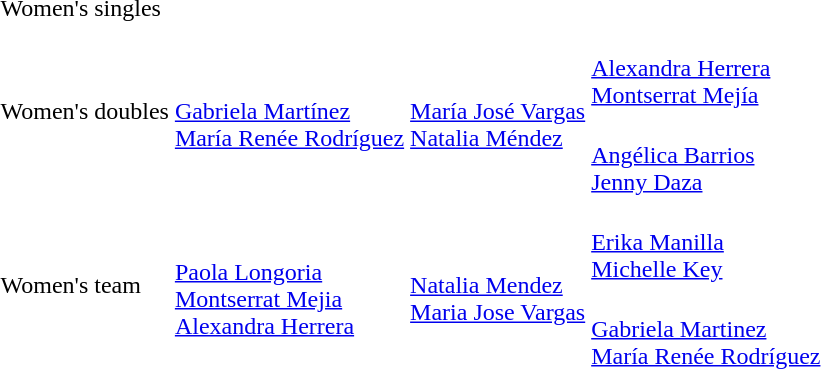<table>
<tr>
<td rowspan=2>Women's singles<br></td>
<td rowspan=2></td>
<td rowspan=2></td>
<td></td>
</tr>
<tr>
<td></td>
</tr>
<tr>
<td rowspan=2>Women's doubles<br></td>
<td rowspan=2><br><a href='#'>Gabriela Martínez</a><br><a href='#'>María Renée Rodríguez</a></td>
<td rowspan=2><br><a href='#'>María José Vargas</a><br><a href='#'>Natalia Méndez</a></td>
<td><br><a href='#'>Alexandra Herrera</a><br><a href='#'>Montserrat Mejía</a></td>
</tr>
<tr>
<td><br><a href='#'>Angélica Barrios</a><br><a href='#'>Jenny Daza</a></td>
</tr>
<tr>
<td rowspan=2>Women's team<br></td>
<td rowspan=2><br><a href='#'>Paola Longoria</a><br><a href='#'>Montserrat Mejia</a><br><a href='#'>Alexandra Herrera</a></td>
<td rowspan=2><br><a href='#'>Natalia Mendez</a><br><a href='#'>Maria Jose Vargas</a></td>
<td><br><a href='#'>Erika Manilla</a><br><a href='#'>Michelle Key</a></td>
</tr>
<tr>
<td><br><a href='#'>Gabriela Martinez</a><br><a href='#'>María Renée Rodríguez</a></td>
</tr>
</table>
